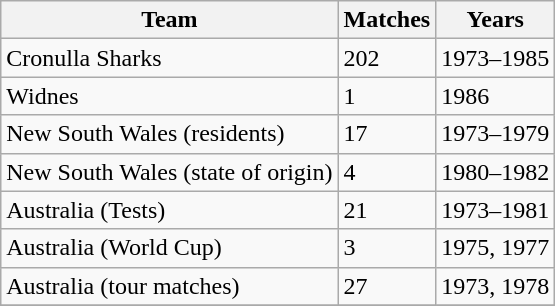<table class="wikitable">
<tr>
<th>Team</th>
<th>Matches</th>
<th>Years</th>
</tr>
<tr>
<td>Cronulla Sharks</td>
<td>202</td>
<td>1973–1985</td>
</tr>
<tr>
<td>Widnes</td>
<td>1</td>
<td>1986</td>
</tr>
<tr>
<td>New South Wales (residents)</td>
<td>17</td>
<td>1973–1979</td>
</tr>
<tr>
<td>New South Wales (state of origin)</td>
<td>4</td>
<td>1980–1982</td>
</tr>
<tr>
<td>Australia (Tests)</td>
<td>21</td>
<td>1973–1981</td>
</tr>
<tr>
<td>Australia (World Cup)</td>
<td>3</td>
<td>1975, 1977</td>
</tr>
<tr>
<td>Australia (tour matches)</td>
<td>27</td>
<td>1973, 1978</td>
</tr>
<tr>
</tr>
</table>
